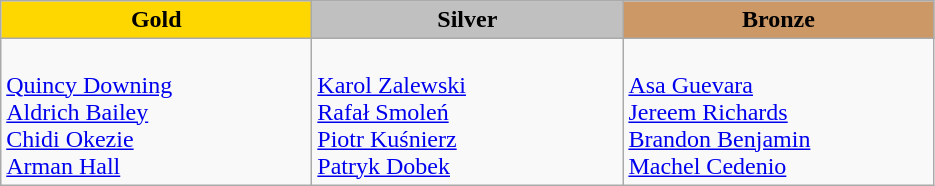<table class="wikitable" style="text-align:left">
<tr align="center">
<td width=200 bgcolor=gold><strong>Gold</strong></td>
<td width=200 bgcolor=silver><strong>Silver</strong></td>
<td width=200 bgcolor=CC9966><strong>Bronze</strong></td>
</tr>
<tr>
<td><em></em><br><a href='#'>Quincy Downing</a><br><a href='#'>Aldrich Bailey</a><br><a href='#'>Chidi Okezie</a><br><a href='#'>Arman Hall</a></td>
<td><em></em><br><a href='#'>Karol Zalewski</a><br><a href='#'>Rafał Smoleń</a><br><a href='#'>Piotr Kuśnierz</a><br><a href='#'>Patryk Dobek</a></td>
<td><em></em><br><a href='#'>Asa Guevara</a><br><a href='#'>Jereem Richards</a><br><a href='#'>Brandon Benjamin</a><br><a href='#'>Machel Cedenio</a></td>
</tr>
</table>
